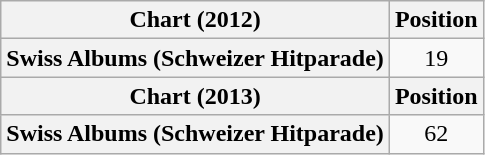<table class="wikitable plainrowheaders" style="text-align:center">
<tr>
<th scope="col">Chart (2012)</th>
<th scope="col">Position</th>
</tr>
<tr>
<th scope="row">Swiss Albums (Schweizer Hitparade)</th>
<td>19</td>
</tr>
<tr>
<th scope="col">Chart (2013)</th>
<th scope="col">Position</th>
</tr>
<tr>
<th scope="row">Swiss Albums (Schweizer Hitparade)</th>
<td>62</td>
</tr>
</table>
